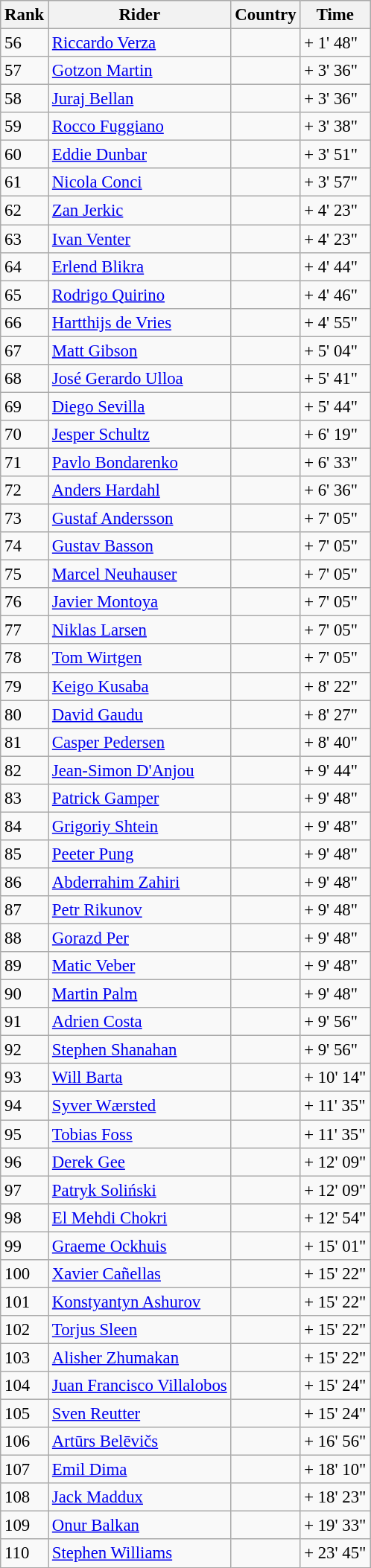<table class="wikitable" style="font-size:95%; text-align:left;">
<tr>
<th>Rank</th>
<th>Rider</th>
<th>Country</th>
<th>Time</th>
</tr>
<tr>
<td>56</td>
<td><a href='#'>Riccardo Verza</a></td>
<td></td>
<td>+ 1' 48"</td>
</tr>
<tr>
<td>57</td>
<td><a href='#'>Gotzon Martin</a></td>
<td></td>
<td>+ 3' 36"</td>
</tr>
<tr>
<td>58</td>
<td><a href='#'>Juraj Bellan</a></td>
<td></td>
<td>+ 3' 36"</td>
</tr>
<tr>
<td>59</td>
<td><a href='#'>Rocco Fuggiano</a></td>
<td></td>
<td>+ 3' 38"</td>
</tr>
<tr>
<td>60</td>
<td><a href='#'>Eddie Dunbar</a></td>
<td></td>
<td>+ 3' 51"</td>
</tr>
<tr>
<td>61</td>
<td><a href='#'>Nicola Conci</a></td>
<td></td>
<td>+ 3' 57"</td>
</tr>
<tr>
<td>62</td>
<td><a href='#'>Zan Jerkic</a></td>
<td></td>
<td>+ 4' 23"</td>
</tr>
<tr>
<td>63</td>
<td><a href='#'>Ivan Venter</a></td>
<td></td>
<td>+ 4' 23"</td>
</tr>
<tr>
<td>64</td>
<td><a href='#'>Erlend Blikra</a></td>
<td></td>
<td>+ 4' 44"</td>
</tr>
<tr>
<td>65</td>
<td><a href='#'>Rodrigo Quirino</a></td>
<td></td>
<td>+ 4' 46"</td>
</tr>
<tr>
<td>66</td>
<td><a href='#'>Hartthijs de Vries</a></td>
<td></td>
<td>+ 4' 55"</td>
</tr>
<tr>
<td>67</td>
<td><a href='#'>Matt Gibson</a></td>
<td></td>
<td>+ 5' 04"</td>
</tr>
<tr>
<td>68</td>
<td><a href='#'>José Gerardo Ulloa</a></td>
<td></td>
<td>+ 5' 41"</td>
</tr>
<tr>
<td>69</td>
<td><a href='#'>Diego Sevilla</a></td>
<td></td>
<td>+ 5' 44"</td>
</tr>
<tr>
<td>70</td>
<td><a href='#'>Jesper Schultz</a></td>
<td></td>
<td>+ 6' 19"</td>
</tr>
<tr>
<td>71</td>
<td><a href='#'>Pavlo Bondarenko</a></td>
<td></td>
<td>+ 6' 33"</td>
</tr>
<tr>
<td>72</td>
<td><a href='#'>Anders Hardahl</a></td>
<td></td>
<td>+ 6' 36"</td>
</tr>
<tr>
<td>73</td>
<td><a href='#'>Gustaf Andersson</a></td>
<td></td>
<td>+ 7' 05"</td>
</tr>
<tr>
<td>74</td>
<td><a href='#'>Gustav Basson</a></td>
<td></td>
<td>+ 7' 05"</td>
</tr>
<tr>
<td>75</td>
<td><a href='#'>Marcel Neuhauser</a></td>
<td></td>
<td>+ 7' 05"</td>
</tr>
<tr>
<td>76</td>
<td><a href='#'>Javier Montoya</a></td>
<td></td>
<td>+ 7' 05"</td>
</tr>
<tr>
<td>77</td>
<td><a href='#'>Niklas Larsen</a></td>
<td></td>
<td>+ 7' 05"</td>
</tr>
<tr>
<td>78</td>
<td><a href='#'>Tom Wirtgen</a></td>
<td></td>
<td>+ 7' 05"</td>
</tr>
<tr>
<td>79</td>
<td><a href='#'>Keigo Kusaba</a></td>
<td></td>
<td>+ 8' 22"</td>
</tr>
<tr>
<td>80</td>
<td><a href='#'>David Gaudu</a></td>
<td></td>
<td>+ 8' 27"</td>
</tr>
<tr>
<td>81</td>
<td><a href='#'>Casper Pedersen</a></td>
<td></td>
<td>+ 8' 40"</td>
</tr>
<tr>
<td>82</td>
<td><a href='#'>Jean-Simon D'Anjou</a></td>
<td></td>
<td>+ 9' 44"</td>
</tr>
<tr>
<td>83</td>
<td><a href='#'>Patrick Gamper</a></td>
<td></td>
<td>+ 9' 48"</td>
</tr>
<tr>
<td>84</td>
<td><a href='#'>Grigoriy Shtein</a></td>
<td></td>
<td>+ 9' 48"</td>
</tr>
<tr>
<td>85</td>
<td><a href='#'>Peeter Pung</a></td>
<td></td>
<td>+ 9' 48"</td>
</tr>
<tr>
<td>86</td>
<td><a href='#'>Abderrahim Zahiri</a></td>
<td></td>
<td>+ 9' 48"</td>
</tr>
<tr>
<td>87</td>
<td><a href='#'>Petr Rikunov</a></td>
<td></td>
<td>+ 9' 48"</td>
</tr>
<tr>
<td>88</td>
<td><a href='#'>Gorazd Per</a></td>
<td></td>
<td>+ 9' 48"</td>
</tr>
<tr>
<td>89</td>
<td><a href='#'>Matic Veber</a></td>
<td></td>
<td>+ 9' 48"</td>
</tr>
<tr>
<td>90</td>
<td><a href='#'>Martin Palm</a></td>
<td></td>
<td>+ 9' 48"</td>
</tr>
<tr>
<td>91</td>
<td><a href='#'>Adrien Costa</a></td>
<td></td>
<td>+ 9' 56"</td>
</tr>
<tr>
<td>92</td>
<td><a href='#'>Stephen Shanahan</a></td>
<td></td>
<td>+ 9' 56"</td>
</tr>
<tr>
<td>93</td>
<td><a href='#'>Will Barta</a></td>
<td></td>
<td>+ 10' 14"</td>
</tr>
<tr>
<td>94</td>
<td><a href='#'>Syver Wærsted</a></td>
<td></td>
<td>+ 11' 35"</td>
</tr>
<tr>
<td>95</td>
<td><a href='#'>Tobias Foss</a></td>
<td></td>
<td>+ 11' 35"</td>
</tr>
<tr>
<td>96</td>
<td><a href='#'>Derek Gee</a></td>
<td></td>
<td>+ 12' 09"</td>
</tr>
<tr>
<td>97</td>
<td><a href='#'>Patryk Soliński</a></td>
<td></td>
<td>+ 12' 09"</td>
</tr>
<tr>
<td>98</td>
<td><a href='#'>El Mehdi Chokri</a></td>
<td></td>
<td>+ 12' 54"</td>
</tr>
<tr>
<td>99</td>
<td><a href='#'>Graeme Ockhuis</a></td>
<td></td>
<td>+ 15' 01"</td>
</tr>
<tr>
<td>100</td>
<td><a href='#'>Xavier Cañellas</a></td>
<td></td>
<td>+ 15' 22"</td>
</tr>
<tr>
<td>101</td>
<td><a href='#'>Konstyantyn Ashurov</a></td>
<td></td>
<td>+ 15' 22"</td>
</tr>
<tr>
<td>102</td>
<td><a href='#'>Torjus Sleen</a></td>
<td></td>
<td>+ 15' 22"</td>
</tr>
<tr>
<td>103</td>
<td><a href='#'>Alisher Zhumakan</a></td>
<td></td>
<td>+ 15' 22"</td>
</tr>
<tr>
<td>104</td>
<td><a href='#'>Juan Francisco Villalobos</a></td>
<td></td>
<td>+ 15' 24"</td>
</tr>
<tr>
<td>105</td>
<td><a href='#'>Sven Reutter</a></td>
<td></td>
<td>+ 15' 24"</td>
</tr>
<tr>
<td>106</td>
<td><a href='#'>Artūrs Belēvičs</a></td>
<td></td>
<td>+ 16' 56"</td>
</tr>
<tr>
<td>107</td>
<td><a href='#'>Emil Dima</a></td>
<td></td>
<td>+ 18' 10"</td>
</tr>
<tr>
<td>108</td>
<td><a href='#'>Jack Maddux</a></td>
<td></td>
<td>+ 18' 23"</td>
</tr>
<tr>
<td>109</td>
<td><a href='#'>Onur Balkan</a></td>
<td></td>
<td>+ 19' 33"</td>
</tr>
<tr>
<td>110</td>
<td><a href='#'>Stephen Williams</a></td>
<td></td>
<td>+ 23' 45"</td>
</tr>
</table>
